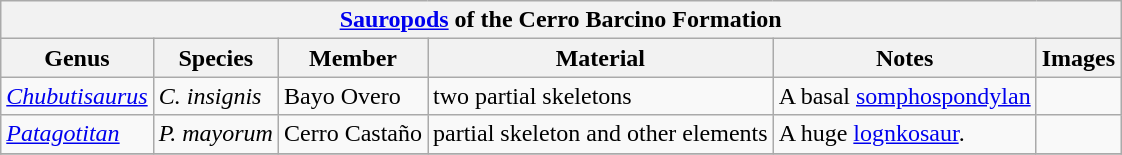<table class="wikitable" align="center">
<tr>
<th colspan="6" align="center"><strong><a href='#'>Sauropods</a></strong> of the Cerro Barcino Formation</th>
</tr>
<tr>
<th>Genus</th>
<th>Species</th>
<th>Member</th>
<th>Material</th>
<th>Notes</th>
<th>Images</th>
</tr>
<tr>
<td><em><a href='#'>Chubutisaurus</a></em></td>
<td><em>C. insignis</em></td>
<td>Bayo Overo</td>
<td>two partial skeletons</td>
<td>A basal <a href='#'>somphospondylan</a></td>
<td></td>
</tr>
<tr>
<td><em><a href='#'>Patagotitan</a></em></td>
<td><em>P. mayorum</em></td>
<td>Cerro Castaño</td>
<td>partial skeleton and other elements</td>
<td>A huge <a href='#'>lognkosaur</a>.</td>
<td></td>
</tr>
<tr>
</tr>
</table>
